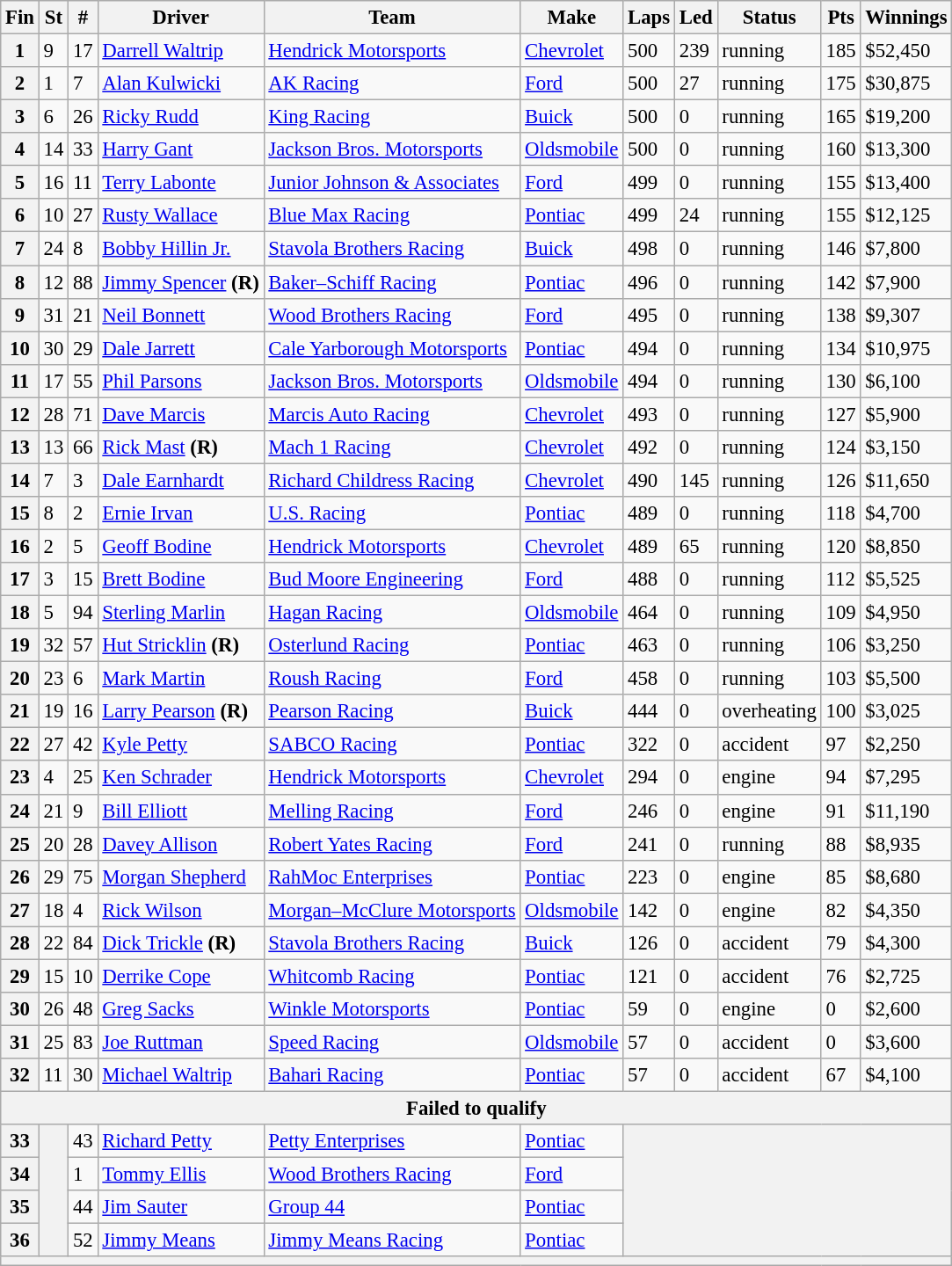<table class="wikitable" style="font-size:95%">
<tr>
<th>Fin</th>
<th>St</th>
<th>#</th>
<th>Driver</th>
<th>Team</th>
<th>Make</th>
<th>Laps</th>
<th>Led</th>
<th>Status</th>
<th>Pts</th>
<th>Winnings</th>
</tr>
<tr>
<th>1</th>
<td>9</td>
<td>17</td>
<td><a href='#'>Darrell Waltrip</a></td>
<td><a href='#'>Hendrick Motorsports</a></td>
<td><a href='#'>Chevrolet</a></td>
<td>500</td>
<td>239</td>
<td>running</td>
<td>185</td>
<td>$52,450</td>
</tr>
<tr>
<th>2</th>
<td>1</td>
<td>7</td>
<td><a href='#'>Alan Kulwicki</a></td>
<td><a href='#'>AK Racing</a></td>
<td><a href='#'>Ford</a></td>
<td>500</td>
<td>27</td>
<td>running</td>
<td>175</td>
<td>$30,875</td>
</tr>
<tr>
<th>3</th>
<td>6</td>
<td>26</td>
<td><a href='#'>Ricky Rudd</a></td>
<td><a href='#'>King Racing</a></td>
<td><a href='#'>Buick</a></td>
<td>500</td>
<td>0</td>
<td>running</td>
<td>165</td>
<td>$19,200</td>
</tr>
<tr>
<th>4</th>
<td>14</td>
<td>33</td>
<td><a href='#'>Harry Gant</a></td>
<td><a href='#'>Jackson Bros. Motorsports</a></td>
<td><a href='#'>Oldsmobile</a></td>
<td>500</td>
<td>0</td>
<td>running</td>
<td>160</td>
<td>$13,300</td>
</tr>
<tr>
<th>5</th>
<td>16</td>
<td>11</td>
<td><a href='#'>Terry Labonte</a></td>
<td><a href='#'>Junior Johnson & Associates</a></td>
<td><a href='#'>Ford</a></td>
<td>499</td>
<td>0</td>
<td>running</td>
<td>155</td>
<td>$13,400</td>
</tr>
<tr>
<th>6</th>
<td>10</td>
<td>27</td>
<td><a href='#'>Rusty Wallace</a></td>
<td><a href='#'>Blue Max Racing</a></td>
<td><a href='#'>Pontiac</a></td>
<td>499</td>
<td>24</td>
<td>running</td>
<td>155</td>
<td>$12,125</td>
</tr>
<tr>
<th>7</th>
<td>24</td>
<td>8</td>
<td><a href='#'>Bobby Hillin Jr.</a></td>
<td><a href='#'>Stavola Brothers Racing</a></td>
<td><a href='#'>Buick</a></td>
<td>498</td>
<td>0</td>
<td>running</td>
<td>146</td>
<td>$7,800</td>
</tr>
<tr>
<th>8</th>
<td>12</td>
<td>88</td>
<td><a href='#'>Jimmy Spencer</a> <strong>(R)</strong></td>
<td><a href='#'>Baker–Schiff Racing</a></td>
<td><a href='#'>Pontiac</a></td>
<td>496</td>
<td>0</td>
<td>running</td>
<td>142</td>
<td>$7,900</td>
</tr>
<tr>
<th>9</th>
<td>31</td>
<td>21</td>
<td><a href='#'>Neil Bonnett</a></td>
<td><a href='#'>Wood Brothers Racing</a></td>
<td><a href='#'>Ford</a></td>
<td>495</td>
<td>0</td>
<td>running</td>
<td>138</td>
<td>$9,307</td>
</tr>
<tr>
<th>10</th>
<td>30</td>
<td>29</td>
<td><a href='#'>Dale Jarrett</a></td>
<td><a href='#'>Cale Yarborough Motorsports</a></td>
<td><a href='#'>Pontiac</a></td>
<td>494</td>
<td>0</td>
<td>running</td>
<td>134</td>
<td>$10,975</td>
</tr>
<tr>
<th>11</th>
<td>17</td>
<td>55</td>
<td><a href='#'>Phil Parsons</a></td>
<td><a href='#'>Jackson Bros. Motorsports</a></td>
<td><a href='#'>Oldsmobile</a></td>
<td>494</td>
<td>0</td>
<td>running</td>
<td>130</td>
<td>$6,100</td>
</tr>
<tr>
<th>12</th>
<td>28</td>
<td>71</td>
<td><a href='#'>Dave Marcis</a></td>
<td><a href='#'>Marcis Auto Racing</a></td>
<td><a href='#'>Chevrolet</a></td>
<td>493</td>
<td>0</td>
<td>running</td>
<td>127</td>
<td>$5,900</td>
</tr>
<tr>
<th>13</th>
<td>13</td>
<td>66</td>
<td><a href='#'>Rick Mast</a> <strong>(R)</strong></td>
<td><a href='#'>Mach 1 Racing</a></td>
<td><a href='#'>Chevrolet</a></td>
<td>492</td>
<td>0</td>
<td>running</td>
<td>124</td>
<td>$3,150</td>
</tr>
<tr>
<th>14</th>
<td>7</td>
<td>3</td>
<td><a href='#'>Dale Earnhardt</a></td>
<td><a href='#'>Richard Childress Racing</a></td>
<td><a href='#'>Chevrolet</a></td>
<td>490</td>
<td>145</td>
<td>running</td>
<td>126</td>
<td>$11,650</td>
</tr>
<tr>
<th>15</th>
<td>8</td>
<td>2</td>
<td><a href='#'>Ernie Irvan</a></td>
<td><a href='#'>U.S. Racing</a></td>
<td><a href='#'>Pontiac</a></td>
<td>489</td>
<td>0</td>
<td>running</td>
<td>118</td>
<td>$4,700</td>
</tr>
<tr>
<th>16</th>
<td>2</td>
<td>5</td>
<td><a href='#'>Geoff Bodine</a></td>
<td><a href='#'>Hendrick Motorsports</a></td>
<td><a href='#'>Chevrolet</a></td>
<td>489</td>
<td>65</td>
<td>running</td>
<td>120</td>
<td>$8,850</td>
</tr>
<tr>
<th>17</th>
<td>3</td>
<td>15</td>
<td><a href='#'>Brett Bodine</a></td>
<td><a href='#'>Bud Moore Engineering</a></td>
<td><a href='#'>Ford</a></td>
<td>488</td>
<td>0</td>
<td>running</td>
<td>112</td>
<td>$5,525</td>
</tr>
<tr>
<th>18</th>
<td>5</td>
<td>94</td>
<td><a href='#'>Sterling Marlin</a></td>
<td><a href='#'>Hagan Racing</a></td>
<td><a href='#'>Oldsmobile</a></td>
<td>464</td>
<td>0</td>
<td>running</td>
<td>109</td>
<td>$4,950</td>
</tr>
<tr>
<th>19</th>
<td>32</td>
<td>57</td>
<td><a href='#'>Hut Stricklin</a> <strong>(R)</strong></td>
<td><a href='#'>Osterlund Racing</a></td>
<td><a href='#'>Pontiac</a></td>
<td>463</td>
<td>0</td>
<td>running</td>
<td>106</td>
<td>$3,250</td>
</tr>
<tr>
<th>20</th>
<td>23</td>
<td>6</td>
<td><a href='#'>Mark Martin</a></td>
<td><a href='#'>Roush Racing</a></td>
<td><a href='#'>Ford</a></td>
<td>458</td>
<td>0</td>
<td>running</td>
<td>103</td>
<td>$5,500</td>
</tr>
<tr>
<th>21</th>
<td>19</td>
<td>16</td>
<td><a href='#'>Larry Pearson</a> <strong>(R)</strong></td>
<td><a href='#'>Pearson Racing</a></td>
<td><a href='#'>Buick</a></td>
<td>444</td>
<td>0</td>
<td>overheating</td>
<td>100</td>
<td>$3,025</td>
</tr>
<tr>
<th>22</th>
<td>27</td>
<td>42</td>
<td><a href='#'>Kyle Petty</a></td>
<td><a href='#'>SABCO Racing</a></td>
<td><a href='#'>Pontiac</a></td>
<td>322</td>
<td>0</td>
<td>accident</td>
<td>97</td>
<td>$2,250</td>
</tr>
<tr>
<th>23</th>
<td>4</td>
<td>25</td>
<td><a href='#'>Ken Schrader</a></td>
<td><a href='#'>Hendrick Motorsports</a></td>
<td><a href='#'>Chevrolet</a></td>
<td>294</td>
<td>0</td>
<td>engine</td>
<td>94</td>
<td>$7,295</td>
</tr>
<tr>
<th>24</th>
<td>21</td>
<td>9</td>
<td><a href='#'>Bill Elliott</a></td>
<td><a href='#'>Melling Racing</a></td>
<td><a href='#'>Ford</a></td>
<td>246</td>
<td>0</td>
<td>engine</td>
<td>91</td>
<td>$11,190</td>
</tr>
<tr>
<th>25</th>
<td>20</td>
<td>28</td>
<td><a href='#'>Davey Allison</a></td>
<td><a href='#'>Robert Yates Racing</a></td>
<td><a href='#'>Ford</a></td>
<td>241</td>
<td>0</td>
<td>running</td>
<td>88</td>
<td>$8,935</td>
</tr>
<tr>
<th>26</th>
<td>29</td>
<td>75</td>
<td><a href='#'>Morgan Shepherd</a></td>
<td><a href='#'>RahMoc Enterprises</a></td>
<td><a href='#'>Pontiac</a></td>
<td>223</td>
<td>0</td>
<td>engine</td>
<td>85</td>
<td>$8,680</td>
</tr>
<tr>
<th>27</th>
<td>18</td>
<td>4</td>
<td><a href='#'>Rick Wilson</a></td>
<td><a href='#'>Morgan–McClure Motorsports</a></td>
<td><a href='#'>Oldsmobile</a></td>
<td>142</td>
<td>0</td>
<td>engine</td>
<td>82</td>
<td>$4,350</td>
</tr>
<tr>
<th>28</th>
<td>22</td>
<td>84</td>
<td><a href='#'>Dick Trickle</a> <strong>(R)</strong></td>
<td><a href='#'>Stavola Brothers Racing</a></td>
<td><a href='#'>Buick</a></td>
<td>126</td>
<td>0</td>
<td>accident</td>
<td>79</td>
<td>$4,300</td>
</tr>
<tr>
<th>29</th>
<td>15</td>
<td>10</td>
<td><a href='#'>Derrike Cope</a></td>
<td><a href='#'>Whitcomb Racing</a></td>
<td><a href='#'>Pontiac</a></td>
<td>121</td>
<td>0</td>
<td>accident</td>
<td>76</td>
<td>$2,725</td>
</tr>
<tr>
<th>30</th>
<td>26</td>
<td>48</td>
<td><a href='#'>Greg Sacks</a></td>
<td><a href='#'>Winkle Motorsports</a></td>
<td><a href='#'>Pontiac</a></td>
<td>59</td>
<td>0</td>
<td>engine</td>
<td>0</td>
<td>$2,600</td>
</tr>
<tr>
<th>31</th>
<td>25</td>
<td>83</td>
<td><a href='#'>Joe Ruttman</a></td>
<td><a href='#'>Speed Racing</a></td>
<td><a href='#'>Oldsmobile</a></td>
<td>57</td>
<td>0</td>
<td>accident</td>
<td>0</td>
<td>$3,600</td>
</tr>
<tr>
<th>32</th>
<td>11</td>
<td>30</td>
<td><a href='#'>Michael Waltrip</a></td>
<td><a href='#'>Bahari Racing</a></td>
<td><a href='#'>Pontiac</a></td>
<td>57</td>
<td>0</td>
<td>accident</td>
<td>67</td>
<td>$4,100</td>
</tr>
<tr>
<th colspan="11">Failed to qualify</th>
</tr>
<tr>
<th>33</th>
<th rowspan="4"></th>
<td>43</td>
<td><a href='#'>Richard Petty</a></td>
<td><a href='#'>Petty Enterprises</a></td>
<td><a href='#'>Pontiac</a></td>
<th colspan="5" rowspan="4"></th>
</tr>
<tr>
<th>34</th>
<td>1</td>
<td><a href='#'>Tommy Ellis</a></td>
<td><a href='#'>Wood Brothers Racing</a></td>
<td><a href='#'>Ford</a></td>
</tr>
<tr>
<th>35</th>
<td>44</td>
<td><a href='#'>Jim Sauter</a></td>
<td><a href='#'>Group 44</a></td>
<td><a href='#'>Pontiac</a></td>
</tr>
<tr>
<th>36</th>
<td>52</td>
<td><a href='#'>Jimmy Means</a></td>
<td><a href='#'>Jimmy Means Racing</a></td>
<td><a href='#'>Pontiac</a></td>
</tr>
<tr>
<th colspan="11"></th>
</tr>
</table>
